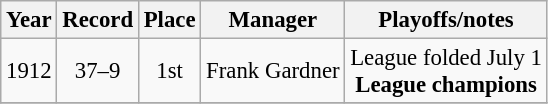<table class="wikitable" style="text-align:center; font-size: 95%;">
<tr>
<th>Year</th>
<th>Record</th>
<th>Place</th>
<th>Manager</th>
<th>Playoffs/notes</th>
</tr>
<tr align=center>
<td>1912</td>
<td>37–9</td>
<td>1st</td>
<td>Frank Gardner</td>
<td>League folded July 1<br><strong>League champions</strong></td>
</tr>
<tr align=center>
</tr>
</table>
